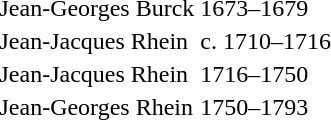<table>
<tr>
<td>Jean-Georges Burck</td>
<td>1673–1679</td>
</tr>
<tr>
<td>Jean-Jacques Rhein</td>
<td>c. 1710–1716</td>
</tr>
<tr>
<td>Jean-Jacques Rhein</td>
<td>1716–1750</td>
</tr>
<tr>
<td>Jean-Georges Rhein</td>
<td>1750–1793</td>
</tr>
</table>
